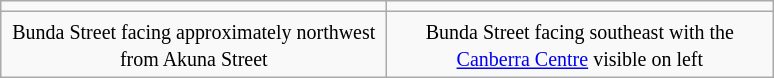<table class="wikitable">
<tr>
<td align=center></td>
<td align=center></td>
</tr>
<tr>
<td align=center width=250><small>Bunda Street facing approximately northwest from Akuna Street</small></td>
<td align=center width=250><small>Bunda Street facing southeast with the <a href='#'>Canberra Centre</a> visible on left</small></td>
</tr>
</table>
